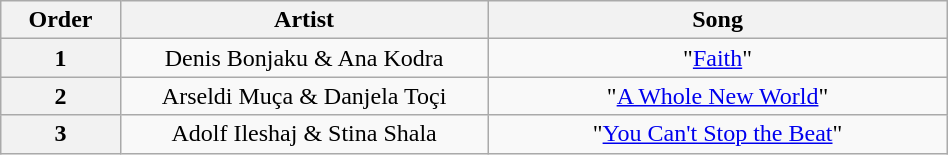<table class="wikitable" style="text-align:center; width:50%;">
<tr>
<th width="05%">Order</th>
<th width="20%">Artist</th>
<th width="25%">Song</th>
</tr>
<tr>
<th>1</th>
<td>Denis Bonjaku & Ana Kodra</td>
<td>"<a href='#'>Faith</a>"</td>
</tr>
<tr>
<th>2</th>
<td>Arseldi Muça & Danjela Toçi</td>
<td>"<a href='#'>A Whole New World</a>"</td>
</tr>
<tr>
<th>3</th>
<td>Adolf Ileshaj & Stina Shala</td>
<td>"<a href='#'>You Can't Stop the Beat</a>"</td>
</tr>
</table>
